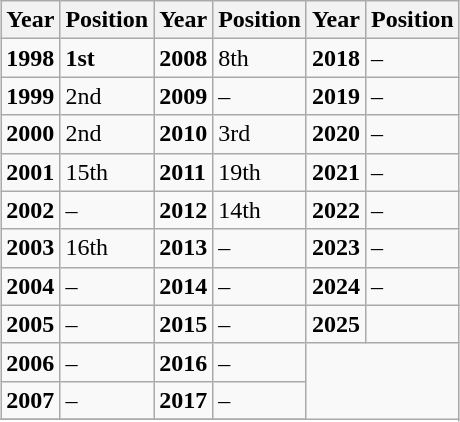<table class="wikitable" style="margin:1em auto;">
<tr>
<th>Year</th>
<th>Position</th>
<th>Year</th>
<th>Position</th>
<th>Year</th>
<th>Position</th>
</tr>
<tr>
<td><strong>1998</strong></td>
<td><strong>1st</strong></td>
<td><strong>2008</strong></td>
<td>8th</td>
<td><strong>2018</strong></td>
<td>–</td>
</tr>
<tr>
<td><strong>1999</strong></td>
<td>2nd</td>
<td><strong>2009</strong></td>
<td>–</td>
<td><strong>2019</strong></td>
<td>–</td>
</tr>
<tr>
<td><strong>2000</strong></td>
<td>2nd</td>
<td><strong>2010</strong></td>
<td>3rd</td>
<td><strong>2020</strong></td>
<td>–</td>
</tr>
<tr>
<td><strong>2001</strong></td>
<td>15th</td>
<td><strong>2011</strong></td>
<td>19th</td>
<td><strong>2021</strong></td>
<td>–</td>
</tr>
<tr>
<td><strong>2002</strong></td>
<td>–</td>
<td><strong>2012</strong></td>
<td>14th</td>
<td><strong>2022</strong></td>
<td>–</td>
</tr>
<tr>
<td><strong>2003</strong></td>
<td>16th</td>
<td><strong>2013</strong></td>
<td>–</td>
<td><strong>2023</strong></td>
<td>–</td>
</tr>
<tr>
<td><strong>2004</strong></td>
<td>–</td>
<td><strong>2014</strong></td>
<td>–</td>
<td><strong>2024</strong></td>
<td>–</td>
</tr>
<tr>
<td><strong>2005</strong></td>
<td>–</td>
<td><strong>2015</strong></td>
<td>–</td>
<td><strong>2025</strong></td>
<td></td>
</tr>
<tr>
<td><strong>2006</strong></td>
<td>–</td>
<td><strong>2016</strong></td>
<td>–</td>
</tr>
<tr>
<td><strong>2007</strong></td>
<td>–</td>
<td><strong>2017</strong></td>
<td>–</td>
</tr>
<tr>
</tr>
</table>
